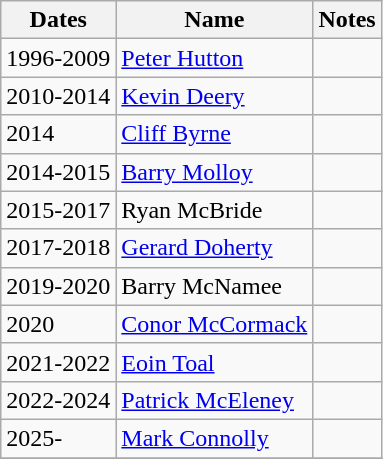<table class="wikitable plainrowheaders unsortable">
<tr>
<th scope="col">Dates</th>
<th scope="col">Name</th>
<th scope="col">Notes</th>
</tr>
<tr>
<td>1996-2009</td>
<td scope="row"><a href='#'>Peter Hutton</a></td>
<td></td>
</tr>
<tr>
<td>2010-2014</td>
<td scope="row"><a href='#'>Kevin Deery</a></td>
<td></td>
</tr>
<tr>
<td>2014</td>
<td scope="row"><a href='#'>Cliff Byrne</a></td>
<td></td>
</tr>
<tr>
<td>2014-2015</td>
<td scope="row"><a href='#'>Barry Molloy</a></td>
<td></td>
</tr>
<tr>
<td>2015-2017</td>
<td scope="row">Ryan McBride</td>
<td></td>
</tr>
<tr>
<td>2017-2018</td>
<td scope="row"><a href='#'>Gerard Doherty</a></td>
<td></td>
</tr>
<tr>
<td>2019-2020</td>
<td scope="row">Barry McNamee</td>
<td></td>
</tr>
<tr>
<td>2020</td>
<td scope="row"><a href='#'>Conor McCormack</a></td>
<td></td>
</tr>
<tr>
<td>2021-2022</td>
<td scope="row"><a href='#'>Eoin Toal</a></td>
<td></td>
</tr>
<tr>
<td>2022-2024</td>
<td scope="row"><a href='#'>Patrick McEleney</a></td>
<td></td>
</tr>
<tr>
<td>2025-</td>
<td scope="row"><a href='#'>Mark Connolly</a></td>
<td></td>
</tr>
<tr>
</tr>
</table>
